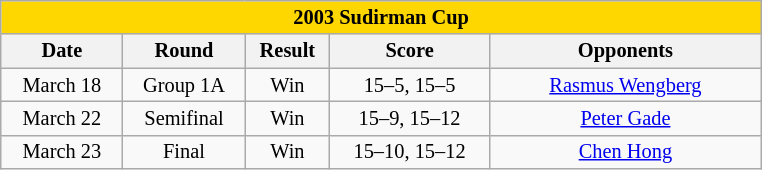<table class="wikitable" style="font-size: 85%; text-align: center">
<tr>
<th colspan=5 style="background:gold;">2003 Sudirman Cup</th>
</tr>
<tr>
<th style="width:75px;">Date</th>
<th style="width:75px;">Round</th>
<th style="width:50px;">Result</th>
<th style="width:100px;">Score</th>
<th style="width:175px;">Opponents</th>
</tr>
<tr>
<td>March 18</td>
<td>Group 1A</td>
<td>Win</td>
<td>15–5, 15–5</td>
<td> <a href='#'>Rasmus Wengberg</a></td>
</tr>
<tr>
<td>March 22</td>
<td>Semifinal</td>
<td>Win</td>
<td>15–9, 15–12</td>
<td> <a href='#'>Peter Gade</a></td>
</tr>
<tr>
<td>March 23</td>
<td>Final</td>
<td>Win</td>
<td>15–10, 15–12</td>
<td> <a href='#'>Chen Hong</a></td>
</tr>
</table>
